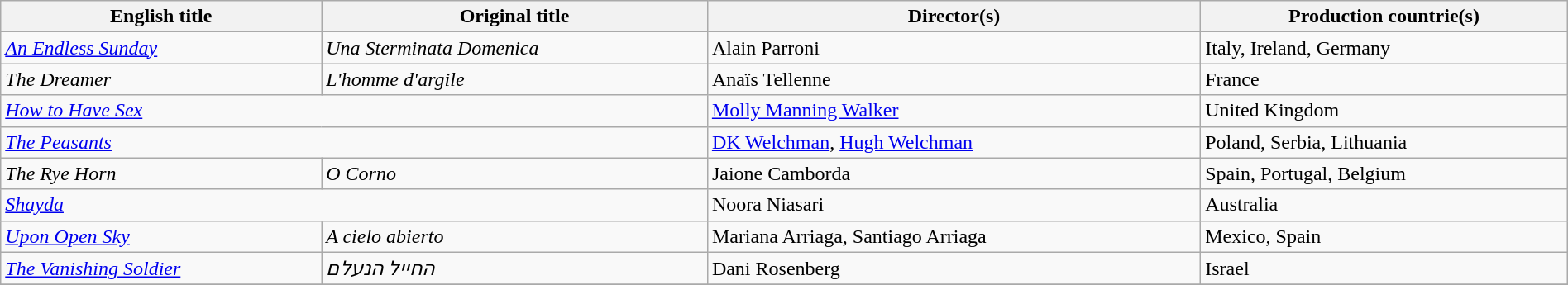<table class="sortable wikitable" style="width:100%; margin-bottom:4px" cellpadding="5">
<tr>
<th scope="col">English title</th>
<th scope="col">Original title</th>
<th scope="col">Director(s)</th>
<th scope="col">Production countrie(s)</th>
</tr>
<tr>
<td><em><a href='#'>An Endless Sunday</a></em></td>
<td><em>Una Sterminata Domenica</em></td>
<td>Alain Parroni</td>
<td>Italy, Ireland, Germany</td>
</tr>
<tr>
<td><em>The Dreamer</em></td>
<td><em>L'homme d'argile</em></td>
<td>Anaïs Tellenne</td>
<td>France</td>
</tr>
<tr>
<td colspan=2><em><a href='#'>How to Have Sex</a></em></td>
<td><a href='#'>Molly Manning Walker</a></td>
<td>United Kingdom</td>
</tr>
<tr>
<td colspan="2"><em><a href='#'>The Peasants</a></em></td>
<td><a href='#'>DK Welchman</a>, <a href='#'>Hugh Welchman</a></td>
<td>Poland, Serbia, Lithuania</td>
</tr>
<tr>
<td><em>The Rye Horn</em></td>
<td><em> O Corno</em></td>
<td>Jaione Camborda</td>
<td>Spain, Portugal, Belgium</td>
</tr>
<tr>
<td colspan="2"><em><a href='#'>Shayda</a></em></td>
<td>Noora Niasari</td>
<td>Australia</td>
</tr>
<tr>
<td><em><a href='#'>Upon Open Sky</a></em></td>
<td><em>A cielo abierto</em></td>
<td>Mariana Arriaga, Santiago Arriaga</td>
<td>Mexico, Spain</td>
</tr>
<tr>
<td><em><a href='#'>The Vanishing Soldier</a></em></td>
<td><em>החייל הנעלם</em></td>
<td>Dani Rosenberg</td>
<td>Israel</td>
</tr>
<tr>
</tr>
</table>
